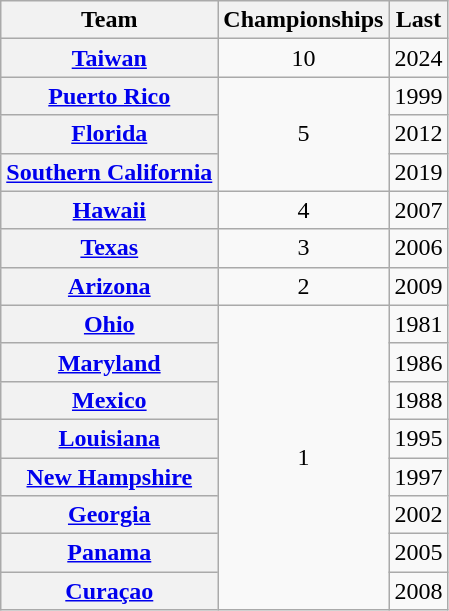<table class="wikitable sortable" style="text-align:center;">
<tr>
<th scope="col">Team</th>
<th scope="col">Championships</th>
<th scope="col">Last</th>
</tr>
<tr>
<th scope="row"> <a href='#'>Taiwan</a></th>
<td>10</td>
<td>2024</td>
</tr>
<tr>
<th scope="row"> <a href='#'>Puerto Rico</a></th>
<td rowspan="3">5</td>
<td>1999</td>
</tr>
<tr>
<th scope="row"> <a href='#'>Florida</a></th>
<td>2012</td>
</tr>
<tr>
<th scope="row"> <a href='#'>Southern California</a></th>
<td>2019</td>
</tr>
<tr>
<th scope="row"> <a href='#'>Hawaii</a></th>
<td>4</td>
<td>2007</td>
</tr>
<tr>
<th scope="row"> <a href='#'>Texas</a></th>
<td>3</td>
<td>2006</td>
</tr>
<tr>
<th scope="row"> <a href='#'>Arizona</a></th>
<td>2</td>
<td>2009</td>
</tr>
<tr>
<th scope="row"> <a href='#'>Ohio</a></th>
<td rowspan=8>1</td>
<td>1981</td>
</tr>
<tr>
<th scope="row"> <a href='#'>Maryland</a></th>
<td>1986</td>
</tr>
<tr>
<th scope="row"> <a href='#'>Mexico</a></th>
<td>1988</td>
</tr>
<tr>
<th scope="row"> <a href='#'>Louisiana</a></th>
<td>1995</td>
</tr>
<tr>
<th scope="row"> <a href='#'>New Hampshire</a></th>
<td>1997</td>
</tr>
<tr>
<th scope="row"> <a href='#'>Georgia</a></th>
<td>2002</td>
</tr>
<tr>
<th scope="row"> <a href='#'>Panama</a></th>
<td>2005</td>
</tr>
<tr>
<th scope="row"> <a href='#'>Curaçao</a></th>
<td>2008</td>
</tr>
</table>
